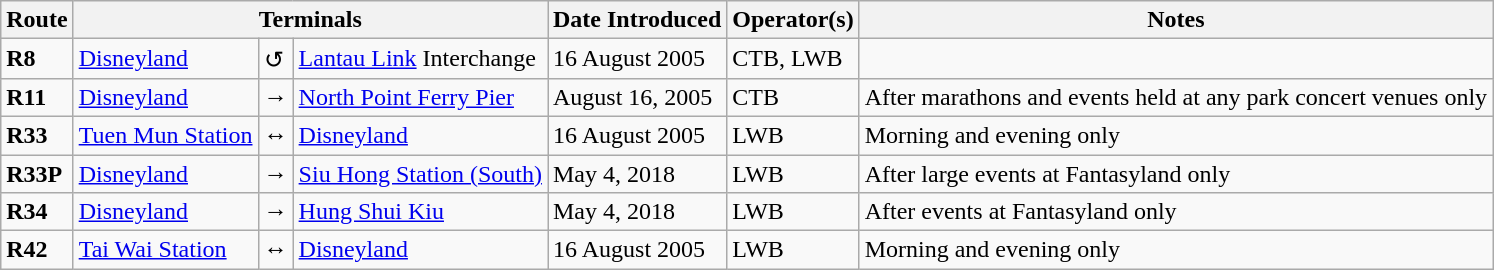<table class="wikitable">
<tr>
<th>Route</th>
<th colspan=3>Terminals</th>
<th>Date Introduced</th>
<th>Operator(s)</th>
<th>Notes</th>
</tr>
<tr>
<td><strong>R8</strong></td>
<td><a href='#'>Disneyland</a></td>
<td>↺</td>
<td><a href='#'>Lantau Link</a> Interchange</td>
<td>16 August 2005</td>
<td>CTB, LWB</td>
<td></td>
</tr>
<tr>
<td><strong>R11</strong></td>
<td><a href='#'>Disneyland</a></td>
<td>→</td>
<td><a href='#'>North Point Ferry Pier</a></td>
<td>August 16, 2005</td>
<td>CTB</td>
<td>After marathons and events held at any park concert venues only</td>
</tr>
<tr>
<td><strong>R33</strong></td>
<td><a href='#'>Tuen Mun Station</a></td>
<td>↔</td>
<td><a href='#'>Disneyland</a></td>
<td>16 August 2005</td>
<td>LWB</td>
<td>Morning and evening only</td>
</tr>
<tr>
<td><strong>R33P</strong></td>
<td><a href='#'>Disneyland</a></td>
<td>→</td>
<td><a href='#'>Siu Hong Station (South)</a></td>
<td>May 4, 2018</td>
<td>LWB</td>
<td>After large events at Fantasyland only</td>
</tr>
<tr>
<td><strong>R34</strong></td>
<td><a href='#'>Disneyland</a></td>
<td>→</td>
<td><a href='#'>Hung Shui Kiu</a></td>
<td>May 4, 2018</td>
<td>LWB</td>
<td>After events at Fantasyland only</td>
</tr>
<tr>
<td><strong>R42</strong></td>
<td><a href='#'>Tai Wai Station</a></td>
<td>↔</td>
<td><a href='#'>Disneyland</a></td>
<td>16 August 2005</td>
<td>LWB</td>
<td>Morning and evening only</td>
</tr>
</table>
